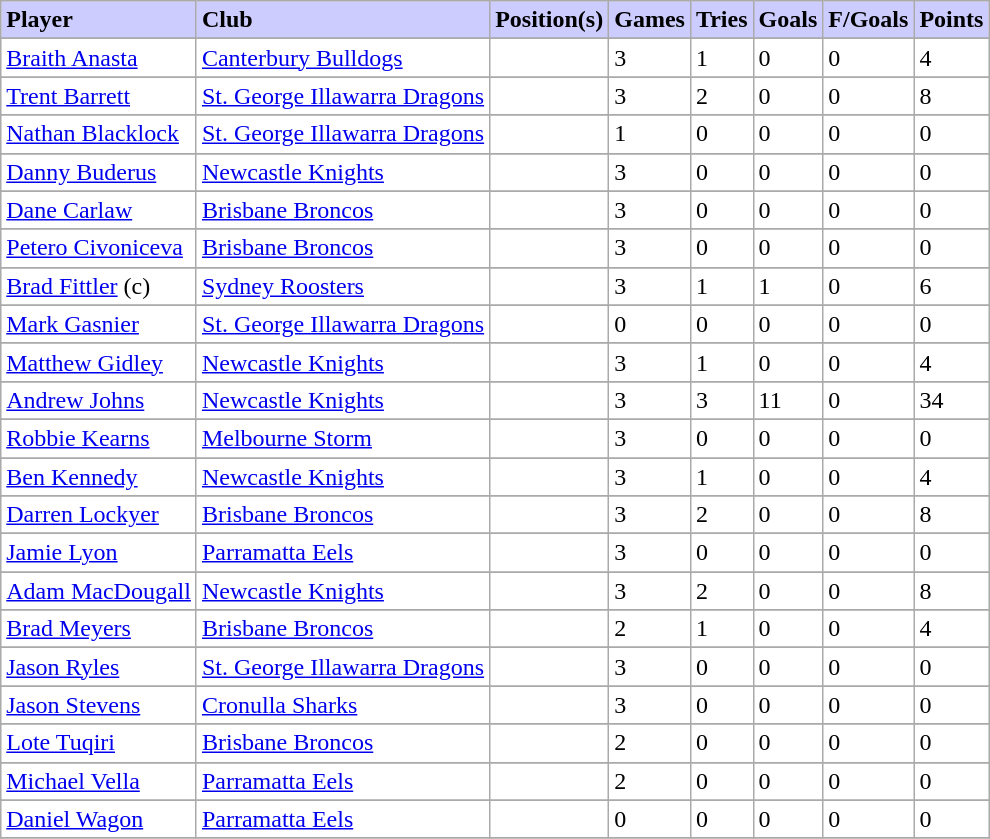<table class=wikitable>
<tr bgcolor="#CCCCFF">
<td><strong>Player</strong></td>
<td><strong>Club</strong></td>
<td><strong>Position(s)</strong></td>
<td><strong>Games</strong></td>
<td><strong>Tries</strong></td>
<td><strong>Goals</strong></td>
<td><strong>F/Goals</strong></td>
<td><strong>Points</strong></td>
</tr>
<tr>
</tr>
<tr bgcolor="#FFFFFF">
<td><a href='#'>Braith Anasta</a></td>
<td> <a href='#'>Canterbury Bulldogs</a></td>
<td></td>
<td>3</td>
<td>1</td>
<td>0</td>
<td>0</td>
<td>4</td>
</tr>
<tr>
</tr>
<tr bgcolor="#FFFFFF">
<td><a href='#'>Trent Barrett</a></td>
<td> <a href='#'>St. George Illawarra Dragons</a></td>
<td></td>
<td>3</td>
<td>2</td>
<td>0</td>
<td>0</td>
<td>8</td>
</tr>
<tr>
</tr>
<tr bgcolor="#FFFFFF">
<td><a href='#'>Nathan Blacklock</a></td>
<td> <a href='#'>St. George Illawarra Dragons</a></td>
<td></td>
<td>1</td>
<td>0</td>
<td>0</td>
<td>0</td>
<td>0</td>
</tr>
<tr>
</tr>
<tr bgcolor="#FFFFFF">
<td><a href='#'>Danny Buderus</a></td>
<td> <a href='#'>Newcastle Knights</a></td>
<td></td>
<td>3</td>
<td>0</td>
<td>0</td>
<td>0</td>
<td>0</td>
</tr>
<tr>
</tr>
<tr bgcolor="#FFFFFF">
<td><a href='#'>Dane Carlaw</a></td>
<td> <a href='#'>Brisbane Broncos</a></td>
<td></td>
<td>3</td>
<td>0</td>
<td>0</td>
<td>0</td>
<td>0</td>
</tr>
<tr>
</tr>
<tr bgcolor="#FFFFFF">
<td><a href='#'>Petero Civoniceva</a></td>
<td> <a href='#'>Brisbane Broncos</a></td>
<td></td>
<td>3</td>
<td>0</td>
<td>0</td>
<td>0</td>
<td>0</td>
</tr>
<tr>
</tr>
<tr bgcolor="#FFFFFF">
<td><a href='#'>Brad Fittler</a> (c)</td>
<td> <a href='#'>Sydney Roosters</a></td>
<td></td>
<td>3</td>
<td>1</td>
<td>1</td>
<td>0</td>
<td>6</td>
</tr>
<tr>
</tr>
<tr bgcolor="#FFFFFF">
<td><a href='#'>Mark Gasnier</a></td>
<td> <a href='#'>St. George Illawarra Dragons</a></td>
<td></td>
<td>0</td>
<td>0</td>
<td>0</td>
<td>0</td>
<td>0</td>
</tr>
<tr>
</tr>
<tr bgcolor="#FFFFFF">
<td><a href='#'>Matthew Gidley</a></td>
<td> <a href='#'>Newcastle Knights</a></td>
<td></td>
<td>3</td>
<td>1</td>
<td>0</td>
<td>0</td>
<td>4</td>
</tr>
<tr>
</tr>
<tr bgcolor="#FFFFFF">
<td><a href='#'>Andrew Johns</a></td>
<td> <a href='#'>Newcastle Knights</a></td>
<td></td>
<td>3</td>
<td>3</td>
<td>11</td>
<td>0</td>
<td>34</td>
</tr>
<tr>
</tr>
<tr bgcolor="#FFFFFF">
<td><a href='#'>Robbie Kearns</a></td>
<td> <a href='#'>Melbourne Storm</a></td>
<td></td>
<td>3</td>
<td>0</td>
<td>0</td>
<td>0</td>
<td>0</td>
</tr>
<tr>
</tr>
<tr bgcolor="#FFFFFF">
<td><a href='#'>Ben Kennedy</a></td>
<td> <a href='#'>Newcastle Knights</a></td>
<td></td>
<td>3</td>
<td>1</td>
<td>0</td>
<td>0</td>
<td>4</td>
</tr>
<tr>
</tr>
<tr bgcolor="#FFFFFF">
<td><a href='#'>Darren Lockyer</a></td>
<td> <a href='#'>Brisbane Broncos</a></td>
<td></td>
<td>3</td>
<td>2</td>
<td>0</td>
<td>0</td>
<td>8</td>
</tr>
<tr>
</tr>
<tr bgcolor="#FFFFFF">
<td><a href='#'>Jamie Lyon</a></td>
<td> <a href='#'>Parramatta Eels</a></td>
<td></td>
<td>3</td>
<td>0</td>
<td>0</td>
<td>0</td>
<td>0</td>
</tr>
<tr>
</tr>
<tr bgcolor="#FFFFFF">
<td><a href='#'>Adam MacDougall</a></td>
<td> <a href='#'>Newcastle Knights</a></td>
<td></td>
<td>3</td>
<td>2</td>
<td>0</td>
<td>0</td>
<td>8</td>
</tr>
<tr>
</tr>
<tr bgcolor="#FFFFFF">
<td><a href='#'>Brad Meyers</a></td>
<td> <a href='#'>Brisbane Broncos</a></td>
<td></td>
<td>2</td>
<td>1</td>
<td>0</td>
<td>0</td>
<td>4</td>
</tr>
<tr>
</tr>
<tr bgcolor="#FFFFFF">
<td><a href='#'>Jason Ryles</a></td>
<td> <a href='#'>St. George Illawarra Dragons</a></td>
<td></td>
<td>3</td>
<td>0</td>
<td>0</td>
<td>0</td>
<td>0</td>
</tr>
<tr>
</tr>
<tr bgcolor="#FFFFFF">
<td><a href='#'>Jason Stevens</a></td>
<td> <a href='#'>Cronulla Sharks</a></td>
<td></td>
<td>3</td>
<td>0</td>
<td>0</td>
<td>0</td>
<td>0</td>
</tr>
<tr>
</tr>
<tr bgcolor="#FFFFFF">
<td><a href='#'>Lote Tuqiri</a></td>
<td> <a href='#'>Brisbane Broncos</a></td>
<td></td>
<td>2</td>
<td>0</td>
<td>0</td>
<td>0</td>
<td>0</td>
</tr>
<tr>
</tr>
<tr bgcolor="#FFFFFF">
<td><a href='#'>Michael Vella</a></td>
<td> <a href='#'>Parramatta Eels</a></td>
<td></td>
<td>2</td>
<td>0</td>
<td>0</td>
<td>0</td>
<td>0</td>
</tr>
<tr>
</tr>
<tr bgcolor="#FFFFFF">
<td><a href='#'>Daniel Wagon</a></td>
<td> <a href='#'>Parramatta Eels</a></td>
<td></td>
<td>0</td>
<td>0</td>
<td>0</td>
<td>0</td>
<td>0</td>
</tr>
<tr>
</tr>
</table>
